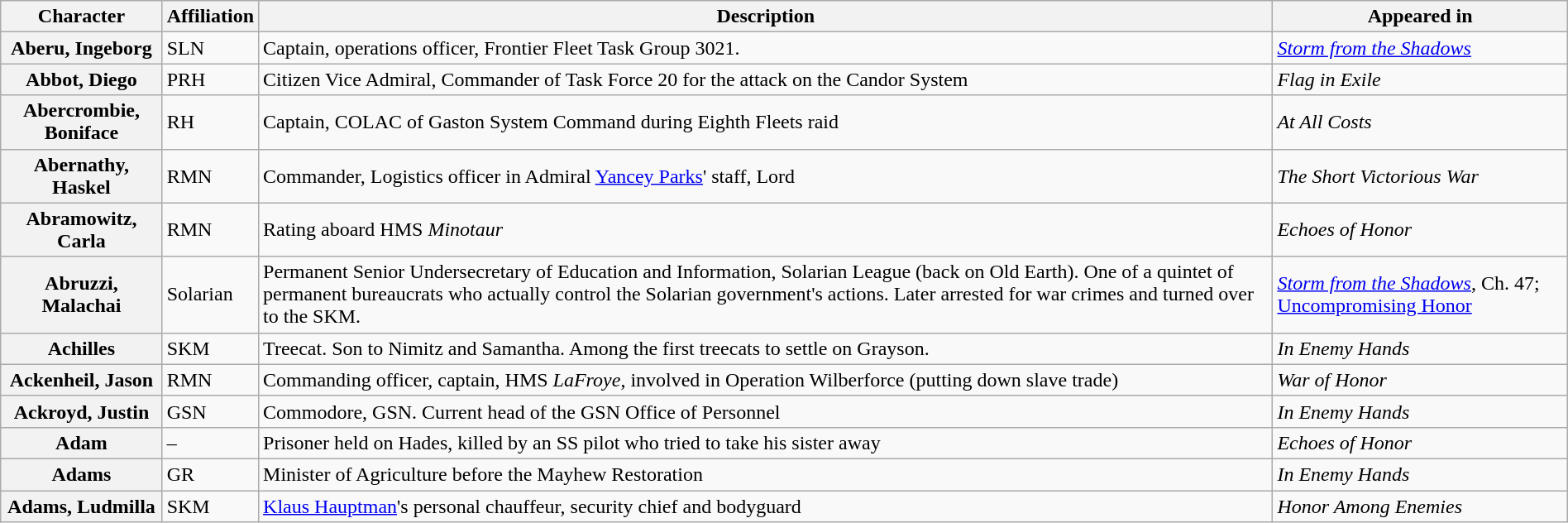<table class="wikitable" style="width: 100%">
<tr>
<th>Character</th>
<th>Affiliation</th>
<th>Description</th>
<th>Appeared in</th>
</tr>
<tr>
<th>Aberu, Ingeborg</th>
<td>SLN</td>
<td>Captain, operations officer, Frontier Fleet Task Group 3021.</td>
<td><em><a href='#'>Storm from the Shadows</a></em></td>
</tr>
<tr>
<th>Abbot, Diego</th>
<td>PRH</td>
<td>Citizen Vice Admiral, Commander of Task Force 20 for the attack on the Candor System</td>
<td><em>Flag in Exile</em></td>
</tr>
<tr>
<th>Abercrombie, Boniface</th>
<td>RH</td>
<td>Captain, COLAC of Gaston System Command during Eighth Fleets raid</td>
<td><em>At All Costs</em></td>
</tr>
<tr>
<th>Abernathy, Haskel</th>
<td>RMN</td>
<td>Commander, Logistics officer in Admiral <a href='#'>Yancey Parks</a>' staff, Lord</td>
<td><em>The Short Victorious War</em></td>
</tr>
<tr>
<th>Abramowitz, Carla</th>
<td>RMN</td>
<td>Rating aboard HMS <em>Minotaur</em></td>
<td><em>Echoes of Honor</em></td>
</tr>
<tr>
<th>Abruzzi, Malachai</th>
<td>Solarian</td>
<td>Permanent Senior Undersecretary of Education and Information, Solarian League (back on Old Earth). One of a quintet of permanent bureaucrats who actually control the Solarian government's actions. Later arrested for war crimes and turned over to the SKM.<br></td>
<td><em><a href='#'>Storm from the Shadows</a></em>, Ch. 47; <a href='#'>Uncompromising Honor</a></td>
</tr>
<tr>
<th>Achilles</th>
<td>SKM</td>
<td>Treecat. Son to Nimitz and Samantha. Among the first treecats to settle on Grayson.</td>
<td><em>In Enemy Hands</em></td>
</tr>
<tr>
<th>Ackenheil, Jason</th>
<td>RMN</td>
<td>Commanding officer, captain, HMS <em>LaFroye</em>, involved in Operation Wilberforce (putting down slave trade)</td>
<td><em>War of Honor</em></td>
</tr>
<tr>
<th>Ackroyd, Justin</th>
<td>GSN</td>
<td>Commodore, GSN. Current head of the GSN Office of Personnel</td>
<td><em>In Enemy Hands</em></td>
</tr>
<tr>
<th>Adam</th>
<td>–</td>
<td>Prisoner held on Hades, killed by an SS pilot who tried to take his sister away</td>
<td><em>Echoes of Honor</em></td>
</tr>
<tr>
<th>Adams</th>
<td>GR</td>
<td>Minister of Agriculture before the Mayhew Restoration</td>
<td><em>In Enemy Hands</em></td>
</tr>
<tr>
<th>Adams, Ludmilla</th>
<td>SKM</td>
<td><a href='#'>Klaus Hauptman</a>'s personal chauffeur, security chief and bodyguard</td>
<td><em>Honor Among Enemies</em></td>
</tr>
</table>
